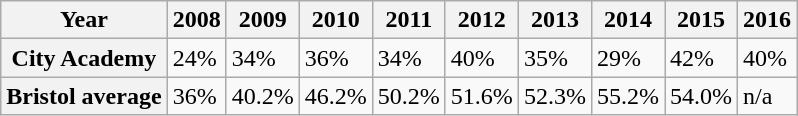<table class="wikitable">
<tr>
<th>Year</th>
<th>2008</th>
<th>2009</th>
<th>2010</th>
<th>2011</th>
<th>2012</th>
<th>2013</th>
<th>2014</th>
<th>2015</th>
<th>2016</th>
</tr>
<tr>
<th>City Academy</th>
<td>24%</td>
<td>34%</td>
<td>36%</td>
<td>34%</td>
<td>40%</td>
<td>35%</td>
<td>29%</td>
<td>42%</td>
<td>40%</td>
</tr>
<tr>
<th>Bristol average</th>
<td>36%</td>
<td>40.2%</td>
<td>46.2%</td>
<td>50.2%</td>
<td>51.6%</td>
<td>52.3%</td>
<td>55.2%</td>
<td>54.0%</td>
<td>n/a</td>
</tr>
</table>
